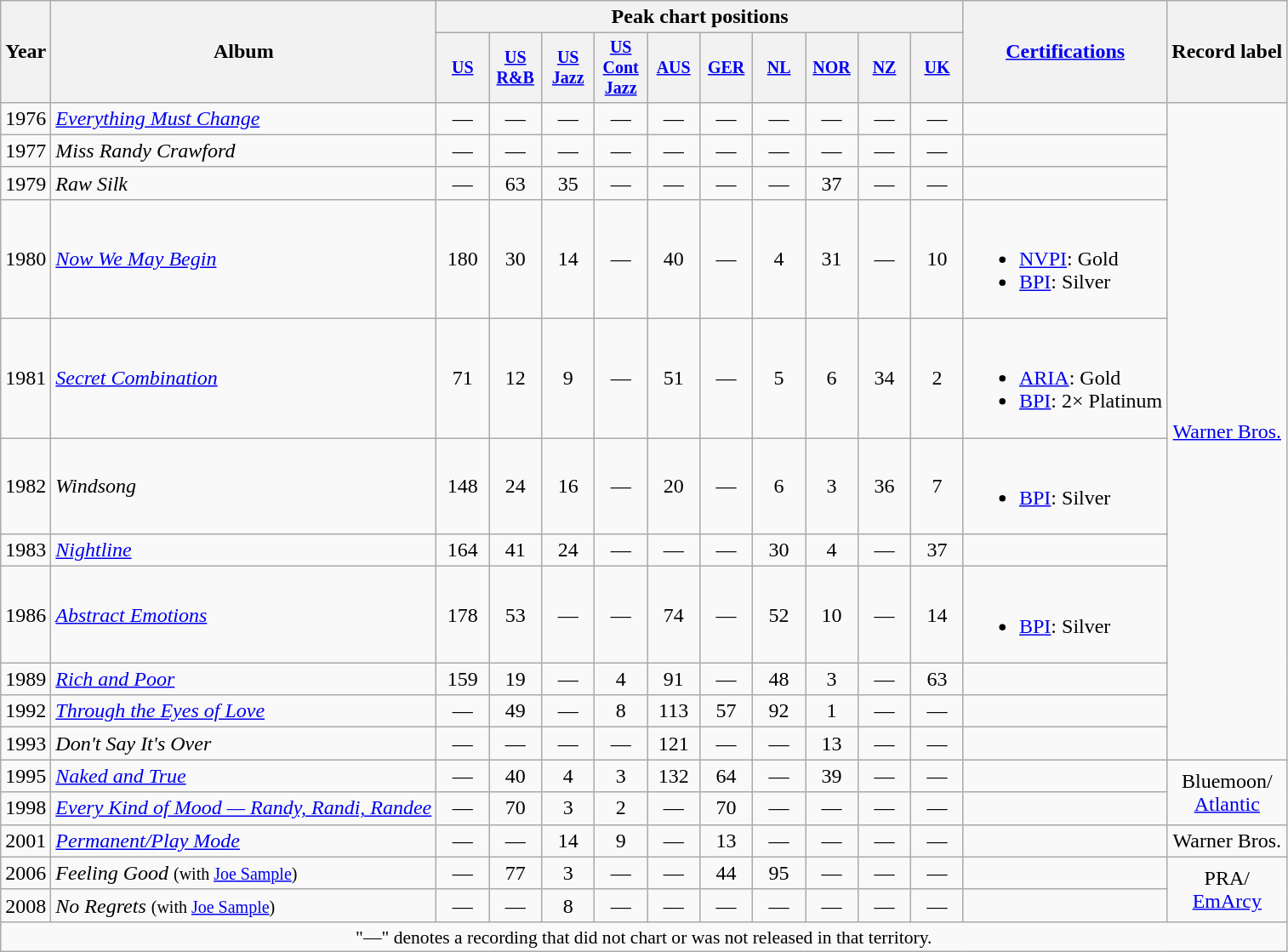<table class="wikitable" style="text-align:center;">
<tr>
<th rowspan="2">Year</th>
<th rowspan="2">Album</th>
<th colspan="10">Peak chart positions</th>
<th rowspan="2"><a href='#'>Certifications</a></th>
<th rowspan="2">Record label</th>
</tr>
<tr style="font-size:smaller;">
<th style="width:35px;"><a href='#'>US</a><br></th>
<th style="width:35px;"><a href='#'>US<br>R&B</a><br></th>
<th style="width:35px;"><a href='#'>US<br>Jazz</a><br></th>
<th style="width:35px;"><a href='#'>US<br>Cont Jazz</a><br></th>
<th style="width:35px;"><a href='#'>AUS</a><br></th>
<th style="width:35px;"><a href='#'>GER</a><br></th>
<th style="width:35px;"><a href='#'>NL</a><br></th>
<th style="width:35px;"><a href='#'>NOR</a><br></th>
<th style="width:35px;"><a href='#'>NZ</a><br></th>
<th style="width:35px;"><a href='#'>UK</a><br></th>
</tr>
<tr>
<td>1976</td>
<td style="text-align:left;"><em><a href='#'>Everything Must Change</a></em></td>
<td>—</td>
<td>—</td>
<td>—</td>
<td>—</td>
<td>—</td>
<td>—</td>
<td>—</td>
<td>—</td>
<td>—</td>
<td>—</td>
<td style="text-align:left;"></td>
<td rowspan="11"><a href='#'>Warner Bros.</a></td>
</tr>
<tr>
<td>1977</td>
<td style="text-align:left;"><em>Miss Randy Crawford</em></td>
<td>—</td>
<td>—</td>
<td>—</td>
<td>—</td>
<td>—</td>
<td>—</td>
<td>—</td>
<td>—</td>
<td>—</td>
<td>—</td>
<td style="text-align:left;"></td>
</tr>
<tr>
<td>1979</td>
<td style="text-align:left;"><em>Raw Silk</em></td>
<td>—</td>
<td>63</td>
<td>35</td>
<td>—</td>
<td>—</td>
<td>—</td>
<td>—</td>
<td>37</td>
<td>—</td>
<td>—</td>
<td style="text-align:left;"></td>
</tr>
<tr>
<td>1980</td>
<td style="text-align:left;"><em><a href='#'>Now We May Begin</a></em></td>
<td>180</td>
<td>30</td>
<td>14</td>
<td>—</td>
<td>40</td>
<td>—</td>
<td>4</td>
<td>31</td>
<td>—</td>
<td>10</td>
<td style="text-align:left;"><br><ul><li><a href='#'>NVPI</a>: Gold</li><li><a href='#'>BPI</a>: Silver</li></ul></td>
</tr>
<tr>
<td>1981</td>
<td style="text-align:left;"><em><a href='#'>Secret Combination</a></em></td>
<td>71</td>
<td>12</td>
<td>9</td>
<td>—</td>
<td>51</td>
<td>—</td>
<td>5</td>
<td>6</td>
<td>34</td>
<td>2</td>
<td style="text-align:left;"><br><ul><li><a href='#'>ARIA</a>: Gold</li><li><a href='#'>BPI</a>: 2× Platinum</li></ul></td>
</tr>
<tr>
<td>1982</td>
<td style="text-align:left;"><em>Windsong</em></td>
<td>148</td>
<td>24</td>
<td>16</td>
<td>—</td>
<td>20</td>
<td>—</td>
<td>6</td>
<td>3</td>
<td>36</td>
<td>7</td>
<td style="text-align:left;"><br><ul><li><a href='#'>BPI</a>: Silver</li></ul></td>
</tr>
<tr>
<td>1983</td>
<td style="text-align:left;"><em><a href='#'>Nightline</a></em></td>
<td>164</td>
<td>41</td>
<td>24</td>
<td>—</td>
<td>—</td>
<td>—</td>
<td>30</td>
<td>4</td>
<td>—</td>
<td>37</td>
<td style="text-align:left;"></td>
</tr>
<tr>
<td>1986</td>
<td style="text-align:left;"><em><a href='#'>Abstract Emotions</a></em></td>
<td>178</td>
<td>53</td>
<td>—</td>
<td>—</td>
<td>74</td>
<td>—</td>
<td>52</td>
<td>10</td>
<td>—</td>
<td>14</td>
<td style="text-align:left;"><br><ul><li><a href='#'>BPI</a>: Silver</li></ul></td>
</tr>
<tr>
<td>1989</td>
<td style="text-align:left;"><em><a href='#'>Rich and Poor</a></em></td>
<td>159</td>
<td>19</td>
<td>—</td>
<td>4</td>
<td>91</td>
<td>—</td>
<td>48</td>
<td>3</td>
<td>—</td>
<td>63</td>
<td style="text-align:left;"></td>
</tr>
<tr>
<td>1992</td>
<td style="text-align:left;"><em><a href='#'>Through the Eyes of Love</a></em></td>
<td>—</td>
<td>49</td>
<td>—</td>
<td>8</td>
<td>113</td>
<td>57</td>
<td>92</td>
<td>1</td>
<td>—</td>
<td>—</td>
<td style="text-align:left;"></td>
</tr>
<tr>
<td>1993</td>
<td style="text-align:left;"><em>Don't Say It's Over</em></td>
<td>—</td>
<td>—</td>
<td>—</td>
<td>—</td>
<td>121</td>
<td>—</td>
<td>—</td>
<td>13</td>
<td>—</td>
<td>—</td>
<td style="text-align:left;"></td>
</tr>
<tr>
<td>1995</td>
<td style="text-align:left;"><em><a href='#'>Naked and True</a></em></td>
<td>—</td>
<td>40</td>
<td>4</td>
<td>3</td>
<td>132</td>
<td>64</td>
<td>—</td>
<td>39</td>
<td>—</td>
<td>—</td>
<td style="text-align:left;"></td>
<td rowspan="2">Bluemoon/<br><a href='#'>Atlantic</a></td>
</tr>
<tr>
<td>1998</td>
<td style="text-align:left;"><em><a href='#'>Every Kind of Mood — Randy, Randi, Randee</a></em></td>
<td>—</td>
<td>70</td>
<td>3</td>
<td>2</td>
<td>—</td>
<td>70</td>
<td>—</td>
<td>—</td>
<td>—</td>
<td>—</td>
<td style="text-align:left;"></td>
</tr>
<tr>
<td>2001</td>
<td style="text-align:left;"><em><a href='#'>Permanent/Play Mode</a></em></td>
<td>—</td>
<td>—</td>
<td>14</td>
<td>9</td>
<td>—</td>
<td>13</td>
<td>—</td>
<td>—</td>
<td>—</td>
<td>—</td>
<td style="text-align:left;"></td>
<td>Warner Bros.</td>
</tr>
<tr>
<td>2006</td>
<td style="text-align:left;"><em>Feeling Good</em> <small>(with <a href='#'>Joe Sample</a>)</small></td>
<td>—</td>
<td>77</td>
<td>3</td>
<td>—</td>
<td>—</td>
<td>44</td>
<td>95</td>
<td>—</td>
<td>—</td>
<td>—</td>
<td style="text-align:left;"></td>
<td rowspan="2">PRA/<br><a href='#'>EmArcy</a></td>
</tr>
<tr>
<td>2008</td>
<td style="text-align:left;"><em>No Regrets</em> <small>(with <a href='#'>Joe Sample</a>)</small></td>
<td>—</td>
<td>—</td>
<td>8</td>
<td>—</td>
<td>—</td>
<td>—</td>
<td>—</td>
<td>—</td>
<td>—</td>
<td>—</td>
<td style="text-align:left;"></td>
</tr>
<tr>
<td colspan="15" style="font-size:90%">"—" denotes a recording that did not chart or was not released in that territory.</td>
</tr>
</table>
